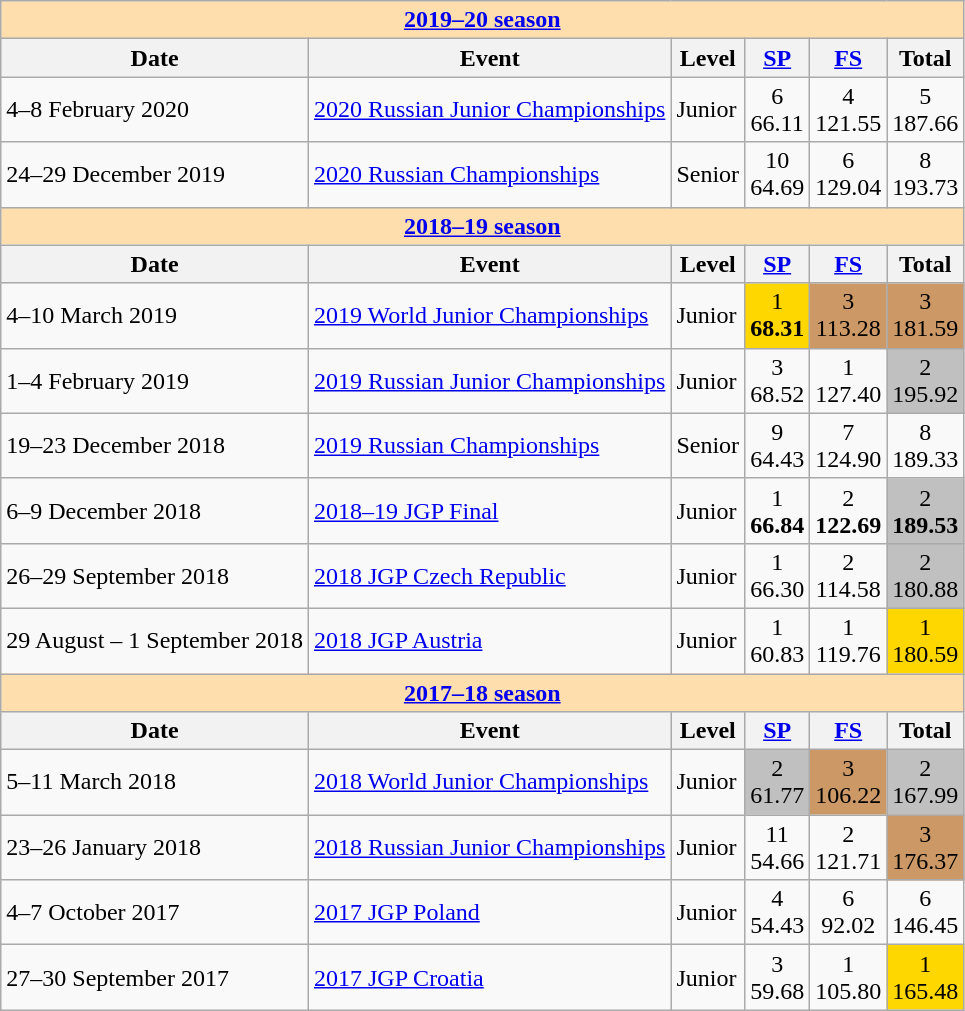<table class="wikitable">
<tr>
<td style="background-color: #ffdead; " colspan=6 align=center><a href='#'><strong>2019–20 season</strong></a></td>
</tr>
<tr>
<th>Date</th>
<th>Event</th>
<th>Level</th>
<th><a href='#'>SP</a></th>
<th><a href='#'>FS</a></th>
<th>Total</th>
</tr>
<tr>
<td>4–8 February 2020</td>
<td><a href='#'>2020 Russian Junior Championships</a></td>
<td>Junior</td>
<td align=center>6 <br> 66.11</td>
<td align=center>4 <br> 121.55</td>
<td align=center>5 <br> 187.66</td>
</tr>
<tr>
<td>24–29 December 2019</td>
<td><a href='#'>2020 Russian Championships</a></td>
<td>Senior</td>
<td align=center>10 <br> 64.69</td>
<td align=center>6 <br> 129.04</td>
<td align=center>8 <br> 193.73</td>
</tr>
<tr>
<td style="background-color: #ffdead; " colspan=6 align=center><a href='#'><strong>2018–19 season</strong></a></td>
</tr>
<tr>
<th>Date</th>
<th>Event</th>
<th>Level</th>
<th><a href='#'>SP</a></th>
<th><a href='#'>FS</a></th>
<th>Total</th>
</tr>
<tr>
<td>4–10 March 2019</td>
<td><a href='#'>2019 World Junior Championships</a></td>
<td>Junior</td>
<td align=center bgcolor=gold>1 <br> <strong>68.31</strong></td>
<td align="center" bgcolor="#cc9966">3 <br> 113.28</td>
<td align="center" bgcolor="#cc9966">3 <br> 181.59</td>
</tr>
<tr>
<td>1–4 February 2019</td>
<td><a href='#'>2019 Russian Junior Championships</a></td>
<td>Junior</td>
<td align=center>3 <br> 68.52</td>
<td align=center>1 <br> 127.40</td>
<td align=center bgcolor=silver>2 <br> 195.92</td>
</tr>
<tr>
<td>19–23 December 2018</td>
<td><a href='#'>2019 Russian Championships</a></td>
<td>Senior</td>
<td align=center>9 <br> 64.43</td>
<td align=center>7 <br> 124.90</td>
<td align=center>8 <br> 189.33</td>
</tr>
<tr>
<td>6–9 December 2018</td>
<td><a href='#'>2018–19 JGP Final</a></td>
<td>Junior</td>
<td align=center>1 <br> <strong>66.84</strong></td>
<td align=center>2 <br> <strong>122.69</strong></td>
<td align=center bgcolor=silver>2 <br> <strong>189.53</strong></td>
</tr>
<tr>
<td>26–29 September 2018</td>
<td><a href='#'>2018 JGP Czech Republic</a></td>
<td>Junior</td>
<td align=center>1 <br> 66.30</td>
<td align=center>2 <br> 114.58</td>
<td align=center bgcolor=silver>2 <br> 180.88</td>
</tr>
<tr>
<td>29 August – 1 September 2018</td>
<td><a href='#'>2018 JGP Austria</a></td>
<td>Junior</td>
<td align=center>1 <br> 60.83</td>
<td align=center>1 <br> 119.76</td>
<td align=center bgcolor=gold>1 <br> 180.59</td>
</tr>
<tr>
<td style="background-color: #ffdead; " colspan=6 align=center><a href='#'><strong>2017–18 season</strong></a></td>
</tr>
<tr>
<th>Date</th>
<th>Event</th>
<th>Level</th>
<th><a href='#'>SP</a></th>
<th><a href='#'>FS</a></th>
<th>Total</th>
</tr>
<tr>
<td>5–11 March 2018</td>
<td><a href='#'>2018 World Junior Championships</a></td>
<td>Junior</td>
<td align=center bgcolor=silver>2 <br> 61.77</td>
<td align="center" bgcolor="#cc9966">3 <br> 106.22</td>
<td align=center bgcolor=silver>2 <br> 167.99</td>
</tr>
<tr>
<td>23–26 January 2018</td>
<td><a href='#'>2018 Russian Junior Championships</a></td>
<td>Junior</td>
<td align=center>11 <br> 54.66</td>
<td align=center>2 <br> 121.71</td>
<td align="center" bgcolor="#cc9966">3 <br> 176.37</td>
</tr>
<tr>
<td>4–7 October 2017</td>
<td><a href='#'>2017 JGP Poland</a></td>
<td>Junior</td>
<td align=center>4 <br> 54.43</td>
<td align=center>6 <br> 92.02</td>
<td align=center>6 <br> 146.45</td>
</tr>
<tr>
<td>27–30 September 2017</td>
<td><a href='#'>2017 JGP Croatia</a></td>
<td>Junior</td>
<td align=center>3 <br> 59.68</td>
<td align=center>1 <br> 105.80</td>
<td align=center bgcolor=gold>1 <br> 165.48</td>
</tr>
</table>
